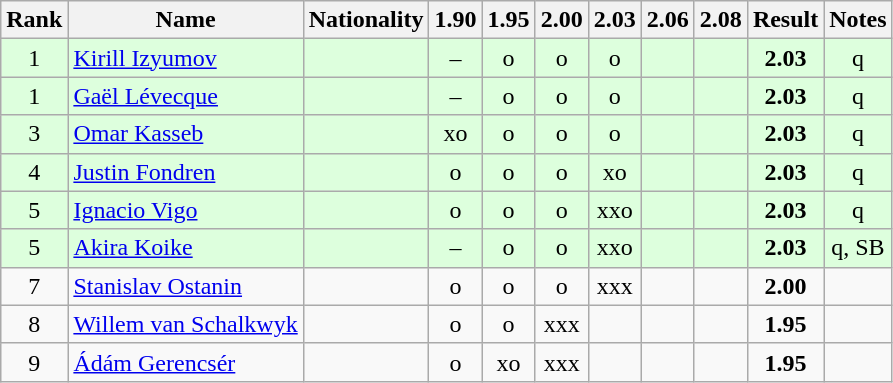<table class="wikitable sortable" style="text-align:center">
<tr>
<th>Rank</th>
<th>Name</th>
<th>Nationality</th>
<th>1.90</th>
<th>1.95</th>
<th>2.00</th>
<th>2.03</th>
<th>2.06</th>
<th>2.08</th>
<th>Result</th>
<th>Notes</th>
</tr>
<tr bgcolor=ddffdd>
<td>1</td>
<td align=left><a href='#'>Kirill Izyumov</a></td>
<td align=left></td>
<td>–</td>
<td>o</td>
<td>o</td>
<td>o</td>
<td></td>
<td></td>
<td><strong>2.03</strong></td>
<td>q</td>
</tr>
<tr bgcolor=ddffdd>
<td>1</td>
<td align=left><a href='#'>Gaël Lévecque</a></td>
<td align=left></td>
<td>–</td>
<td>o</td>
<td>o</td>
<td>o</td>
<td></td>
<td></td>
<td><strong>2.03</strong></td>
<td>q</td>
</tr>
<tr bgcolor=ddffdd>
<td>3</td>
<td align=left><a href='#'>Omar Kasseb</a></td>
<td align=left></td>
<td>xo</td>
<td>o</td>
<td>o</td>
<td>o</td>
<td></td>
<td></td>
<td><strong>2.03</strong></td>
<td>q</td>
</tr>
<tr bgcolor=ddffdd>
<td>4</td>
<td align=left><a href='#'>Justin Fondren</a></td>
<td align=left></td>
<td>o</td>
<td>o</td>
<td>o</td>
<td>xo</td>
<td></td>
<td></td>
<td><strong>2.03</strong></td>
<td>q</td>
</tr>
<tr bgcolor=ddffdd>
<td>5</td>
<td align=left><a href='#'>Ignacio Vigo</a></td>
<td align=left></td>
<td>o</td>
<td>o</td>
<td>o</td>
<td>xxo</td>
<td></td>
<td></td>
<td><strong>2.03</strong></td>
<td>q</td>
</tr>
<tr bgcolor=ddffdd>
<td>5</td>
<td align=left><a href='#'>Akira Koike</a></td>
<td align=left></td>
<td>–</td>
<td>o</td>
<td>o</td>
<td>xxo</td>
<td></td>
<td></td>
<td><strong>2.03</strong></td>
<td>q, SB</td>
</tr>
<tr>
<td>7</td>
<td align=left><a href='#'>Stanislav Ostanin</a></td>
<td align=left></td>
<td>o</td>
<td>o</td>
<td>o</td>
<td>xxx</td>
<td></td>
<td></td>
<td><strong>2.00</strong></td>
<td></td>
</tr>
<tr>
<td>8</td>
<td align=left><a href='#'>Willem van Schalkwyk</a></td>
<td align=left></td>
<td>o</td>
<td>o</td>
<td>xxx</td>
<td></td>
<td></td>
<td></td>
<td><strong>1.95</strong></td>
<td></td>
</tr>
<tr>
<td>9</td>
<td align=left><a href='#'>Ádám Gerencsér</a></td>
<td align=left></td>
<td>o</td>
<td>xo</td>
<td>xxx</td>
<td></td>
<td></td>
<td></td>
<td><strong>1.95</strong></td>
<td></td>
</tr>
</table>
